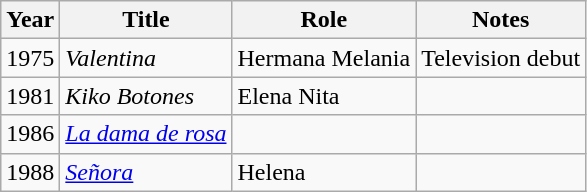<table class="wikitable sortable">
<tr>
<th>Year</th>
<th>Title</th>
<th>Role</th>
<th>Notes</th>
</tr>
<tr>
<td>1975</td>
<td><em>Valentina</em></td>
<td>Hermana Melania</td>
<td>Television debut</td>
</tr>
<tr>
<td>1981</td>
<td><em>Kiko Botones</em></td>
<td>Elena Nita</td>
<td></td>
</tr>
<tr>
<td>1986</td>
<td><em><a href='#'>La dama de rosa</a></em></td>
<td></td>
<td></td>
</tr>
<tr>
<td>1988</td>
<td><em><a href='#'>Señora</a></em></td>
<td>Helena</td>
<td></td>
</tr>
</table>
